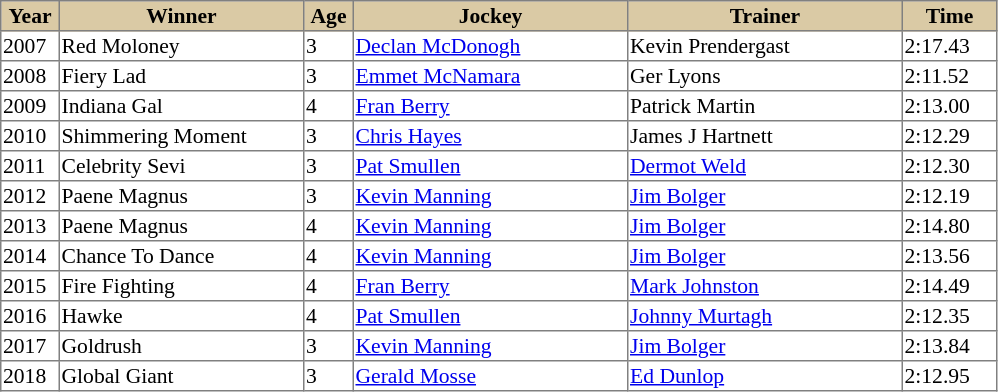<table class = "sortable" | border="1" style="border-collapse: collapse; font-size:90%">
<tr bgcolor="#DACAA5" align="center">
<th style="width:36px"><strong>Year</strong></th>
<th style="width:160px"><strong>Winner</strong></th>
<th style="width:30px"><strong>Age</strong></th>
<th style="width:180px"><strong>Jockey</strong></th>
<th style="width:180px"><strong>Trainer</strong></th>
<th style="width:60px"><strong>Time</strong></th>
</tr>
<tr>
<td>2007</td>
<td>Red Moloney</td>
<td>3</td>
<td><a href='#'>Declan McDonogh</a></td>
<td>Kevin Prendergast</td>
<td>2:17.43</td>
</tr>
<tr>
<td>2008</td>
<td>Fiery Lad</td>
<td>3</td>
<td><a href='#'>Emmet McNamara</a></td>
<td>Ger Lyons</td>
<td>2:11.52</td>
</tr>
<tr>
<td>2009</td>
<td>Indiana Gal</td>
<td>4</td>
<td><a href='#'>Fran Berry</a></td>
<td>Patrick Martin</td>
<td>2:13.00</td>
</tr>
<tr>
<td>2010</td>
<td>Shimmering Moment</td>
<td>3</td>
<td><a href='#'>Chris Hayes</a></td>
<td>James J Hartnett</td>
<td>2:12.29</td>
</tr>
<tr>
<td>2011</td>
<td>Celebrity Sevi</td>
<td>3</td>
<td><a href='#'>Pat Smullen</a></td>
<td><a href='#'>Dermot Weld</a></td>
<td>2:12.30</td>
</tr>
<tr>
<td>2012</td>
<td>Paene Magnus</td>
<td>3</td>
<td><a href='#'>Kevin Manning</a></td>
<td><a href='#'>Jim Bolger</a></td>
<td>2:12.19</td>
</tr>
<tr>
<td>2013</td>
<td>Paene Magnus</td>
<td>4</td>
<td><a href='#'>Kevin Manning</a></td>
<td><a href='#'>Jim Bolger</a></td>
<td>2:14.80</td>
</tr>
<tr>
<td>2014</td>
<td>Chance To Dance</td>
<td>4</td>
<td><a href='#'>Kevin Manning</a></td>
<td><a href='#'>Jim Bolger</a></td>
<td>2:13.56</td>
</tr>
<tr>
<td>2015</td>
<td>Fire Fighting</td>
<td>4</td>
<td><a href='#'>Fran Berry</a></td>
<td><a href='#'>Mark Johnston</a></td>
<td>2:14.49</td>
</tr>
<tr>
<td>2016</td>
<td>Hawke</td>
<td>4</td>
<td><a href='#'>Pat Smullen</a></td>
<td><a href='#'>Johnny Murtagh</a></td>
<td>2:12.35</td>
</tr>
<tr>
<td>2017</td>
<td>Goldrush</td>
<td>3</td>
<td><a href='#'>Kevin Manning</a></td>
<td><a href='#'>Jim Bolger</a></td>
<td>2:13.84</td>
</tr>
<tr>
<td>2018</td>
<td>Global Giant</td>
<td>3</td>
<td><a href='#'>Gerald Mosse</a></td>
<td><a href='#'>Ed Dunlop</a></td>
<td>2:12.95</td>
</tr>
</table>
